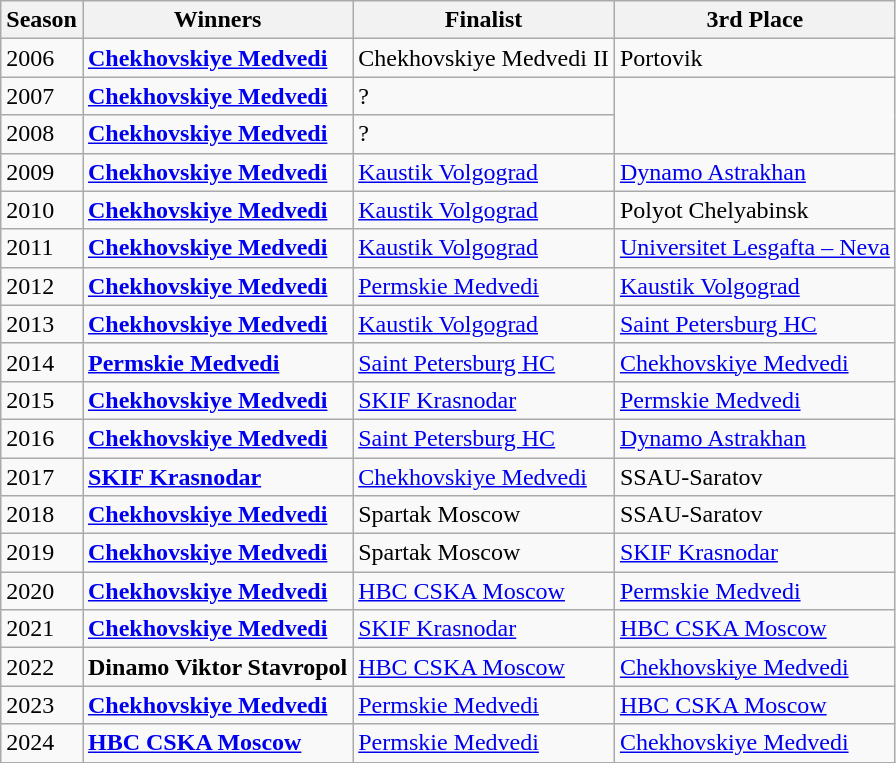<table class="wikitable sortable alternance">
<tr>
<th>Season</th>
<th>Winners</th>
<th>Finalist</th>
<th>3rd Place</th>
</tr>
<tr>
<td>2006</td>
<td><strong><a href='#'>Chekhovskiye Medvedi</a></strong></td>
<td>Chekhovskiye Medvedi II</td>
<td>Portovik</td>
</tr>
<tr>
<td>2007</td>
<td><strong><a href='#'>Chekhovskiye Medvedi</a></strong></td>
<td>?</td>
</tr>
<tr>
<td>2008</td>
<td><strong><a href='#'>Chekhovskiye Medvedi</a></strong></td>
<td>?</td>
</tr>
<tr>
<td>2009</td>
<td><strong><a href='#'>Chekhovskiye Medvedi</a></strong></td>
<td><a href='#'>Kaustik Volgograd</a></td>
<td><a href='#'>Dynamo Astrakhan</a></td>
</tr>
<tr>
<td>2010</td>
<td><strong><a href='#'>Chekhovskiye Medvedi</a></strong></td>
<td><a href='#'>Kaustik Volgograd</a></td>
<td>Polyot Chelyabinsk</td>
</tr>
<tr>
<td>2011</td>
<td><strong><a href='#'>Chekhovskiye Medvedi</a></strong></td>
<td><a href='#'>Kaustik Volgograd</a></td>
<td><a href='#'>Universitet Lesgafta – Neva</a></td>
</tr>
<tr>
<td>2012</td>
<td><strong><a href='#'>Chekhovskiye Medvedi</a></strong></td>
<td><a href='#'>Permskie Medvedi</a></td>
<td><a href='#'>Kaustik Volgograd</a></td>
</tr>
<tr>
<td>2013</td>
<td><strong><a href='#'>Chekhovskiye Medvedi</a></strong></td>
<td><a href='#'>Kaustik Volgograd</a></td>
<td><a href='#'>Saint Petersburg HC</a></td>
</tr>
<tr>
<td>2014</td>
<td><strong><a href='#'>Permskie Medvedi</a></strong></td>
<td><a href='#'>Saint Petersburg HC</a></td>
<td><a href='#'>Chekhovskiye Medvedi</a></td>
</tr>
<tr>
<td>2015</td>
<td><strong><a href='#'>Chekhovskiye Medvedi</a></strong></td>
<td><a href='#'>SKIF Krasnodar</a></td>
<td><a href='#'>Permskie Medvedi</a></td>
</tr>
<tr>
<td>2016</td>
<td><strong><a href='#'>Chekhovskiye Medvedi</a></strong></td>
<td><a href='#'>Saint Petersburg HC</a></td>
<td><a href='#'>Dynamo Astrakhan</a></td>
</tr>
<tr>
<td>2017</td>
<td><strong><a href='#'>SKIF Krasnodar</a></strong></td>
<td><a href='#'>Chekhovskiye Medvedi</a></td>
<td>SSAU-Saratov</td>
</tr>
<tr>
<td>2018</td>
<td><strong><a href='#'>Chekhovskiye Medvedi</a></strong></td>
<td>Spartak Moscow</td>
<td>SSAU-Saratov</td>
</tr>
<tr>
<td>2019</td>
<td><strong><a href='#'>Chekhovskiye Medvedi</a></strong></td>
<td>Spartak Moscow</td>
<td><a href='#'>SKIF Krasnodar</a></td>
</tr>
<tr>
<td>2020</td>
<td><strong><a href='#'>Chekhovskiye Medvedi</a></strong></td>
<td><a href='#'>HBC CSKA Moscow</a></td>
<td><a href='#'>Permskie Medvedi</a></td>
</tr>
<tr>
<td>2021</td>
<td><strong><a href='#'>Chekhovskiye Medvedi</a></strong></td>
<td><a href='#'>SKIF Krasnodar</a></td>
<td><a href='#'>HBC CSKA Moscow</a></td>
</tr>
<tr>
<td>2022</td>
<td><strong>Dinamo Viktor Stavropol</strong></td>
<td><a href='#'>HBC CSKA Moscow</a></td>
<td><a href='#'>Chekhovskiye Medvedi</a></td>
</tr>
<tr>
<td>2023</td>
<td><strong><a href='#'>Chekhovskiye Medvedi</a></strong></td>
<td><a href='#'>Permskie Medvedi</a></td>
<td><a href='#'>HBC CSKA Moscow</a></td>
</tr>
<tr>
<td>2024</td>
<td><strong><a href='#'>HBC CSKA Moscow</a></strong></td>
<td><a href='#'>Permskie Medvedi</a></td>
<td><a href='#'>Chekhovskiye Medvedi</a></td>
</tr>
</table>
